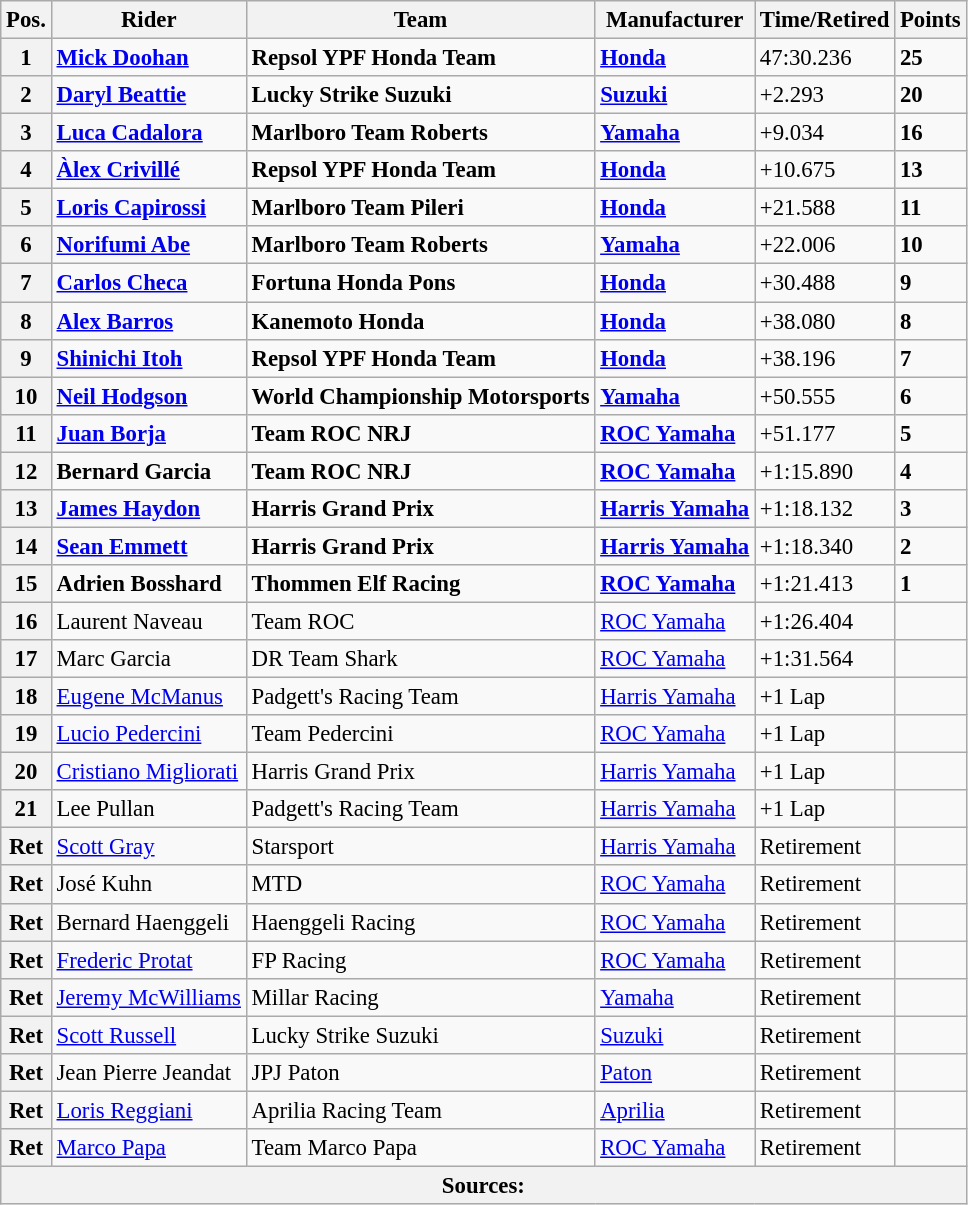<table class="wikitable" style="font-size: 95%;">
<tr>
<th>Pos.</th>
<th>Rider</th>
<th>Team</th>
<th>Manufacturer</th>
<th>Time/Retired</th>
<th>Points</th>
</tr>
<tr>
<th>1</th>
<td> <strong><a href='#'>Mick Doohan</a></strong></td>
<td><strong>Repsol YPF Honda Team</strong></td>
<td><strong><a href='#'>Honda</a></strong></td>
<td>47:30.236</td>
<td><strong>25</strong></td>
</tr>
<tr>
<th>2</th>
<td> <strong><a href='#'>Daryl Beattie</a></strong></td>
<td><strong>Lucky Strike Suzuki</strong></td>
<td><strong><a href='#'>Suzuki</a></strong></td>
<td>+2.293</td>
<td><strong>20</strong></td>
</tr>
<tr>
<th>3</th>
<td> <strong><a href='#'>Luca Cadalora</a></strong></td>
<td><strong>Marlboro Team Roberts</strong></td>
<td><strong><a href='#'>Yamaha</a></strong></td>
<td>+9.034</td>
<td><strong>16</strong></td>
</tr>
<tr>
<th>4</th>
<td> <strong><a href='#'>Àlex Crivillé</a></strong></td>
<td><strong>Repsol YPF Honda Team</strong></td>
<td><strong><a href='#'>Honda</a></strong></td>
<td>+10.675</td>
<td><strong>13</strong></td>
</tr>
<tr>
<th>5</th>
<td> <strong><a href='#'>Loris Capirossi</a></strong></td>
<td><strong>Marlboro Team Pileri</strong></td>
<td><strong><a href='#'>Honda</a></strong></td>
<td>+21.588</td>
<td><strong>11</strong></td>
</tr>
<tr>
<th>6</th>
<td> <strong><a href='#'>Norifumi Abe</a></strong></td>
<td><strong>Marlboro Team Roberts</strong></td>
<td><strong><a href='#'>Yamaha</a></strong></td>
<td>+22.006</td>
<td><strong>10</strong></td>
</tr>
<tr>
<th>7</th>
<td> <strong><a href='#'>Carlos Checa</a></strong></td>
<td><strong>Fortuna Honda Pons</strong></td>
<td><strong><a href='#'>Honda</a></strong></td>
<td>+30.488</td>
<td><strong>9</strong></td>
</tr>
<tr>
<th>8</th>
<td> <strong><a href='#'>Alex Barros</a></strong></td>
<td><strong>Kanemoto Honda</strong></td>
<td><strong><a href='#'>Honda</a></strong></td>
<td>+38.080</td>
<td><strong>8</strong></td>
</tr>
<tr>
<th>9</th>
<td> <strong><a href='#'>Shinichi Itoh</a></strong></td>
<td><strong>Repsol YPF Honda Team</strong></td>
<td><strong><a href='#'>Honda</a></strong></td>
<td>+38.196</td>
<td><strong>7</strong></td>
</tr>
<tr>
<th>10</th>
<td> <strong><a href='#'>Neil Hodgson</a></strong></td>
<td><strong>World Championship Motorsports</strong></td>
<td><strong><a href='#'>Yamaha</a></strong></td>
<td>+50.555</td>
<td><strong>6</strong></td>
</tr>
<tr>
<th>11</th>
<td> <strong><a href='#'>Juan Borja</a></strong></td>
<td><strong>Team ROC NRJ</strong></td>
<td><strong><a href='#'>ROC Yamaha</a></strong></td>
<td>+51.177</td>
<td><strong>5</strong></td>
</tr>
<tr>
<th>12</th>
<td> <strong>Bernard Garcia</strong></td>
<td><strong>Team ROC NRJ</strong></td>
<td><strong><a href='#'>ROC Yamaha</a></strong></td>
<td>+1:15.890</td>
<td><strong>4</strong></td>
</tr>
<tr>
<th>13</th>
<td> <strong><a href='#'>James Haydon</a></strong></td>
<td><strong>Harris Grand Prix</strong></td>
<td><strong><a href='#'>Harris Yamaha</a></strong></td>
<td>+1:18.132</td>
<td><strong>3</strong></td>
</tr>
<tr>
<th>14</th>
<td> <strong><a href='#'>Sean Emmett</a></strong></td>
<td><strong>Harris Grand Prix</strong></td>
<td><strong><a href='#'>Harris Yamaha</a></strong></td>
<td>+1:18.340</td>
<td><strong>2</strong></td>
</tr>
<tr>
<th>15</th>
<td> <strong>Adrien Bosshard</strong></td>
<td><strong>Thommen Elf Racing</strong></td>
<td><strong><a href='#'>ROC Yamaha</a></strong></td>
<td>+1:21.413</td>
<td><strong>1</strong></td>
</tr>
<tr>
<th>16</th>
<td> Laurent Naveau</td>
<td>Team ROC</td>
<td><a href='#'>ROC Yamaha</a></td>
<td>+1:26.404</td>
<td></td>
</tr>
<tr>
<th>17</th>
<td> Marc Garcia</td>
<td>DR Team Shark</td>
<td><a href='#'>ROC Yamaha</a></td>
<td>+1:31.564</td>
<td></td>
</tr>
<tr>
<th>18</th>
<td> <a href='#'>Eugene McManus</a></td>
<td>Padgett's Racing Team</td>
<td><a href='#'>Harris Yamaha</a></td>
<td>+1 Lap</td>
<td></td>
</tr>
<tr>
<th>19</th>
<td> <a href='#'>Lucio Pedercini</a></td>
<td>Team Pedercini</td>
<td><a href='#'>ROC Yamaha</a></td>
<td>+1 Lap</td>
<td></td>
</tr>
<tr>
<th>20</th>
<td> <a href='#'>Cristiano Migliorati</a></td>
<td>Harris Grand Prix</td>
<td><a href='#'>Harris Yamaha</a></td>
<td>+1 Lap</td>
<td></td>
</tr>
<tr>
<th>21</th>
<td> Lee Pullan</td>
<td>Padgett's Racing Team</td>
<td><a href='#'>Harris Yamaha</a></td>
<td>+1 Lap</td>
<td></td>
</tr>
<tr>
<th>Ret</th>
<td> <a href='#'>Scott Gray</a></td>
<td>Starsport</td>
<td><a href='#'>Harris Yamaha</a></td>
<td>Retirement</td>
<td></td>
</tr>
<tr>
<th>Ret</th>
<td> José Kuhn</td>
<td>MTD</td>
<td><a href='#'>ROC Yamaha</a></td>
<td>Retirement</td>
<td></td>
</tr>
<tr>
<th>Ret</th>
<td> Bernard Haenggeli</td>
<td>Haenggeli Racing</td>
<td><a href='#'>ROC Yamaha</a></td>
<td>Retirement</td>
<td></td>
</tr>
<tr>
<th>Ret</th>
<td> <a href='#'>Frederic Protat</a></td>
<td>FP Racing</td>
<td><a href='#'>ROC Yamaha</a></td>
<td>Retirement</td>
<td></td>
</tr>
<tr>
<th>Ret</th>
<td> <a href='#'>Jeremy McWilliams</a></td>
<td>Millar Racing</td>
<td><a href='#'>Yamaha</a></td>
<td>Retirement</td>
<td></td>
</tr>
<tr>
<th>Ret</th>
<td> <a href='#'>Scott Russell</a></td>
<td>Lucky Strike Suzuki</td>
<td><a href='#'>Suzuki</a></td>
<td>Retirement</td>
<td></td>
</tr>
<tr>
<th>Ret</th>
<td> Jean Pierre Jeandat</td>
<td>JPJ Paton</td>
<td><a href='#'>Paton</a></td>
<td>Retirement</td>
<td></td>
</tr>
<tr>
<th>Ret</th>
<td> <a href='#'>Loris Reggiani</a></td>
<td>Aprilia Racing Team</td>
<td><a href='#'>Aprilia</a></td>
<td>Retirement</td>
<td></td>
</tr>
<tr>
<th>Ret</th>
<td> <a href='#'>Marco Papa</a></td>
<td>Team Marco Papa</td>
<td><a href='#'>ROC Yamaha</a></td>
<td>Retirement</td>
<td></td>
</tr>
<tr>
<th colspan=8>Sources: </th>
</tr>
</table>
